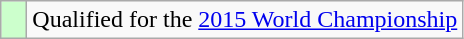<table class="wikitable" style="text-align: left;">
<tr>
<td width=10px bgcolor=#ccffcc></td>
<td>Qualified for the <a href='#'>2015 World Championship</a></td>
</tr>
</table>
